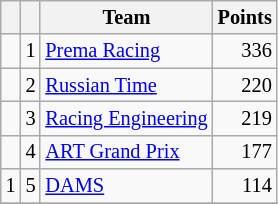<table class="wikitable" style="font-size: 85%;">
<tr>
<th></th>
<th></th>
<th>Team</th>
<th>Points</th>
</tr>
<tr>
<td align="left"></td>
<td align="center">1</td>
<td> <a href='#'>Prema Racing</a></td>
<td align="right">336</td>
</tr>
<tr>
<td align="left"></td>
<td align="center">2</td>
<td> <a href='#'>Russian Time</a></td>
<td align="right">220</td>
</tr>
<tr>
<td align="left"></td>
<td align="center">3</td>
<td> <a href='#'>Racing Engineering</a></td>
<td align="right">219</td>
</tr>
<tr>
<td align="left"></td>
<td align="center">4</td>
<td> <a href='#'>ART Grand Prix</a></td>
<td align="right">177</td>
</tr>
<tr>
<td align="left"> 1</td>
<td align="center">5</td>
<td> <a href='#'>DAMS</a></td>
<td align="right">114</td>
</tr>
<tr>
</tr>
</table>
